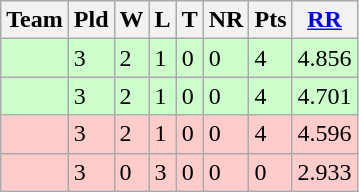<table class="wikitable">
<tr>
<th>Team</th>
<th>Pld</th>
<th>W</th>
<th>L</th>
<th>T</th>
<th>NR</th>
<th>Pts</th>
<th><a href='#'>RR</a></th>
</tr>
<tr style="background:#cfc;">
<td></td>
<td>3</td>
<td>2</td>
<td>1</td>
<td>0</td>
<td>0</td>
<td>4</td>
<td>4.856</td>
</tr>
<tr style="background:#cfc;">
<td></td>
<td>3</td>
<td>2</td>
<td>1</td>
<td>0</td>
<td>0</td>
<td>4</td>
<td>4.701</td>
</tr>
<tr style="background:#fcc;">
<td></td>
<td>3</td>
<td>2</td>
<td>1</td>
<td>0</td>
<td>0</td>
<td>4</td>
<td>4.596</td>
</tr>
<tr style="background:#fcc;">
<td></td>
<td>3</td>
<td>0</td>
<td>3</td>
<td>0</td>
<td>0</td>
<td>0</td>
<td>2.933</td>
</tr>
</table>
